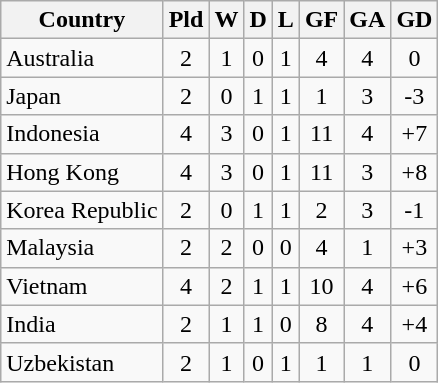<table class="wikitable sortable" style="text-align: center;">
<tr>
<th>Country</th>
<th>Pld</th>
<th>W</th>
<th>D</th>
<th>L</th>
<th>GF</th>
<th>GA</th>
<th>GD</th>
</tr>
<tr>
<td align=left> Australia</td>
<td>2</td>
<td>1</td>
<td>0</td>
<td>1</td>
<td>4</td>
<td>4</td>
<td>0</td>
</tr>
<tr>
<td align=left> Japan</td>
<td>2</td>
<td>0</td>
<td>1</td>
<td>1</td>
<td>1</td>
<td>3</td>
<td>-3</td>
</tr>
<tr>
<td align=left> Indonesia</td>
<td>4</td>
<td>3</td>
<td>0</td>
<td>1</td>
<td>11</td>
<td>4</td>
<td>+7</td>
</tr>
<tr>
<td align=left> Hong Kong</td>
<td>4</td>
<td>3</td>
<td>0</td>
<td>1</td>
<td>11</td>
<td>3</td>
<td>+8</td>
</tr>
<tr>
<td align=left> Korea Republic</td>
<td>2</td>
<td>0</td>
<td>1</td>
<td>1</td>
<td>2</td>
<td>3</td>
<td>-1</td>
</tr>
<tr>
<td align=left> Malaysia</td>
<td>2</td>
<td>2</td>
<td>0</td>
<td>0</td>
<td>4</td>
<td>1</td>
<td>+3</td>
</tr>
<tr>
<td align=left> Vietnam</td>
<td>4</td>
<td>2</td>
<td>1</td>
<td>1</td>
<td>10</td>
<td>4</td>
<td>+6</td>
</tr>
<tr>
<td align=left> India</td>
<td>2</td>
<td>1</td>
<td>1</td>
<td>0</td>
<td>8</td>
<td>4</td>
<td>+4</td>
</tr>
<tr>
<td align=left> Uzbekistan</td>
<td>2</td>
<td>1</td>
<td>0</td>
<td>1</td>
<td>1</td>
<td>1</td>
<td>0</td>
</tr>
</table>
